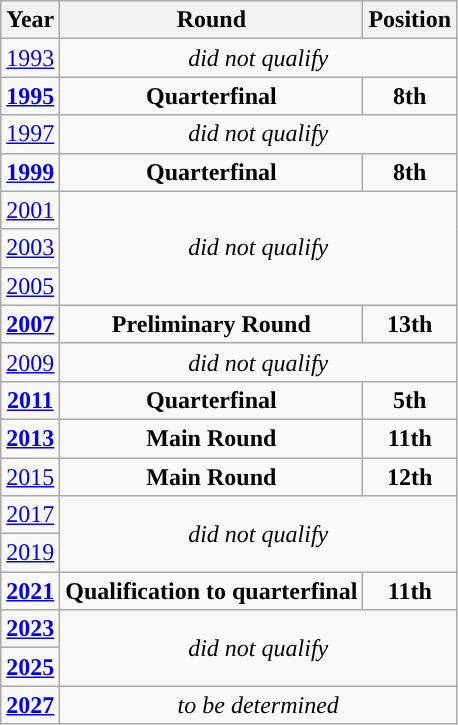<table class="wikitable" style="text-align: center;">
<tr>
<th>Year</th>
<th>Round</th>
<th>Position</th>
</tr>
<tr>
<td> <a href='#'>1993</a></td>
<td colspan="2"><em>did not qualify</em></td>
</tr>
<tr>
<td> <strong><a href='#'>1995</a></strong></td>
<td><strong>Quarterfinal</strong></td>
<td><strong>8th</strong></td>
</tr>
<tr>
<td> <a href='#'>1997</a></td>
<td colspan="2"><em>did not qualify</em></td>
</tr>
<tr>
<td> <strong><a href='#'>1999</a></strong></td>
<td><strong>Quarterfinal</strong></td>
<td><strong>8th</strong></td>
</tr>
<tr>
<td> <a href='#'>2001</a></td>
<td colspan="2" rowspan="3"><em>did not qualify</em></td>
</tr>
<tr>
<td> <a href='#'>2003</a></td>
</tr>
<tr>
<td> <a href='#'>2005</a></td>
</tr>
<tr>
<td> <strong><a href='#'>2007</a></strong></td>
<td><strong>Preliminary Round</strong></td>
<td><strong>13th</strong></td>
</tr>
<tr>
<td> <a href='#'>2009</a></td>
<td colspan="2"><em>did not qualify</em></td>
</tr>
<tr>
<td> <strong><a href='#'>2011</a></strong></td>
<td><strong>Quarterfinal</strong></td>
<td><strong>5th</strong></td>
</tr>
<tr>
<td> <strong><a href='#'>2013</a></strong></td>
<td><strong>Main Round</strong></td>
<td><strong>11th</strong></td>
</tr>
<tr>
<td> <a href='#'>2015</a></td>
<td><strong>Main Round</strong></td>
<td><strong>12th</strong></td>
</tr>
<tr>
<td> <a href='#'>2017</a></td>
<td colspan="2" rowspan="2"><em>did not qualify</em></td>
</tr>
<tr>
<td> <a href='#'>2019</a></td>
</tr>
<tr>
<td> <strong><a href='#'>2021</a></strong></td>
<td><strong>Qualification to quarterfinal</strong></td>
<td><strong>11th</strong></td>
</tr>
<tr>
<td> <strong><a href='#'>2023</a></strong></td>
<td colspan="2" rowspan="2"><em>did not qualify</em></td>
</tr>
<tr>
<td> <strong><a href='#'>2025</a></strong></td>
</tr>
<tr>
<td> <strong><a href='#'>2027</a></strong></td>
<td colspan="2"><em>to be determined</em></td>
</tr>
</table>
